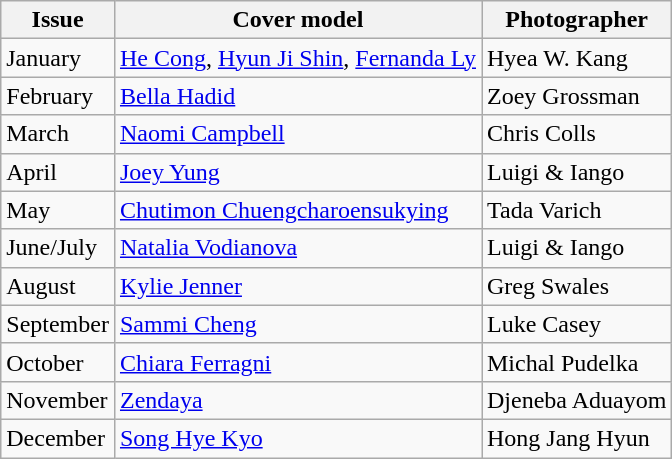<table class="sortable wikitable">
<tr>
<th>Issue</th>
<th>Cover model</th>
<th>Photographer</th>
</tr>
<tr>
<td>January</td>
<td><a href='#'>He Cong</a>, <a href='#'>Hyun Ji Shin</a>, <a href='#'>Fernanda Ly</a></td>
<td>Hyea W. Kang</td>
</tr>
<tr>
<td>February</td>
<td><a href='#'>Bella Hadid</a></td>
<td>Zoey Grossman</td>
</tr>
<tr>
<td>March</td>
<td><a href='#'>Naomi Campbell</a></td>
<td>Chris Colls</td>
</tr>
<tr>
<td>April</td>
<td><a href='#'>Joey Yung</a></td>
<td>Luigi & Iango</td>
</tr>
<tr>
<td>May</td>
<td><a href='#'>Chutimon Chuengcharoensukying</a></td>
<td>Tada Varich</td>
</tr>
<tr>
<td>June/July</td>
<td><a href='#'>Natalia Vodianova</a></td>
<td>Luigi & Iango</td>
</tr>
<tr>
<td>August</td>
<td><a href='#'>Kylie Jenner</a></td>
<td>Greg Swales</td>
</tr>
<tr>
<td>September</td>
<td><a href='#'>Sammi Cheng</a></td>
<td>Luke Casey</td>
</tr>
<tr>
<td>October</td>
<td><a href='#'>Chiara Ferragni</a></td>
<td>Michal Pudelka</td>
</tr>
<tr>
<td>November</td>
<td><a href='#'>Zendaya</a></td>
<td>Djeneba Aduayom</td>
</tr>
<tr>
<td>December</td>
<td><a href='#'>Song Hye Kyo</a></td>
<td>Hong Jang Hyun</td>
</tr>
</table>
